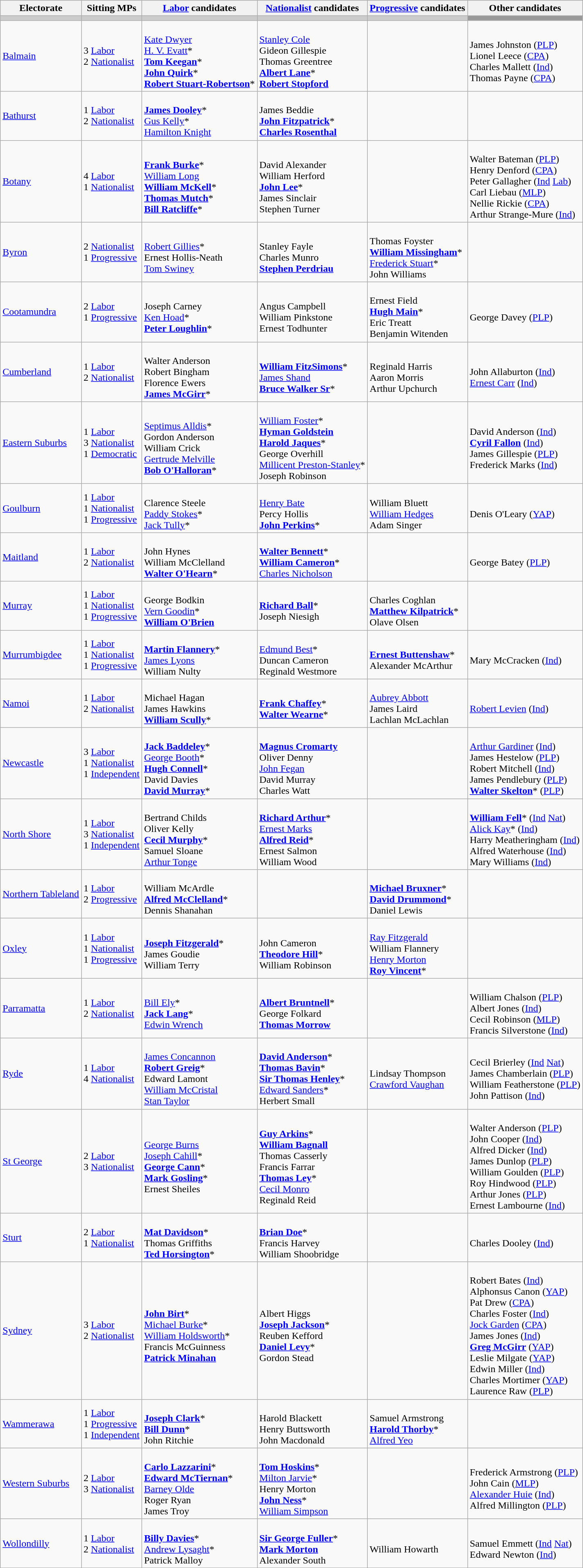<table class="wikitable">
<tr>
<th>Electorate</th>
<th>Sitting MPs</th>
<th><a href='#'>Labor</a> candidates</th>
<th><a href='#'>Nationalist</a> candidates</th>
<th><a href='#'>Progressive</a> candidates</th>
<th>Other candidates</th>
</tr>
<tr bgcolor="#cccccc">
<td></td>
<td></td>
<td></td>
<td></td>
<td></td>
<td bgcolor="#999999"></td>
</tr>
<tr>
<td><a href='#'>Balmain</a></td>
<td>3 <a href='#'>Labor</a><br>2 <a href='#'>Nationalist</a></td>
<td><br><a href='#'>Kate Dwyer</a><br>
<a href='#'>H. V. Evatt</a>*<br>
<strong><a href='#'>Tom Keegan</a></strong>*<br>
<strong><a href='#'>John Quirk</a></strong>*<br>
<strong><a href='#'>Robert Stuart-Robertson</a></strong>*</td>
<td><br><a href='#'>Stanley Cole</a><br>
Gideon Gillespie<br>
Thomas Greentree<br>
<strong><a href='#'>Albert Lane</a></strong>*<br>
<strong><a href='#'>Robert Stopford</a></strong></td>
<td></td>
<td><br>James Johnston (<a href='#'>PLP</a>)<br>
Lionel Leece (<a href='#'>CPA</a>)<br>
Charles Mallett (<a href='#'>Ind</a>)<br>
Thomas Payne (<a href='#'>CPA</a>)</td>
</tr>
<tr>
<td><a href='#'>Bathurst</a></td>
<td>1 <a href='#'>Labor</a><br>2 <a href='#'>Nationalist</a></td>
<td><br><strong><a href='#'>James Dooley</a></strong>*<br>
<a href='#'>Gus Kelly</a>*<br>
<a href='#'>Hamilton Knight</a></td>
<td><br>James Beddie<br>
<strong><a href='#'>John Fitzpatrick</a></strong>*<br>
<strong><a href='#'>Charles Rosenthal</a></strong></td>
<td></td>
<td></td>
</tr>
<tr>
<td><a href='#'>Botany</a></td>
<td>4 <a href='#'>Labor</a><br>1 <a href='#'>Nationalist</a></td>
<td><br><strong><a href='#'>Frank Burke</a></strong>*<br>
<a href='#'>William Long</a><br>
<strong><a href='#'>William McKell</a></strong>*<br>
<strong><a href='#'>Thomas Mutch</a></strong>*<br>
<strong><a href='#'>Bill Ratcliffe</a></strong>*</td>
<td><br>David Alexander<br>
William Herford<br>
<strong><a href='#'>John Lee</a></strong>*<br>
James Sinclair<br>
Stephen Turner</td>
<td></td>
<td><br>Walter Bateman (<a href='#'>PLP</a>)<br>
Henry Denford (<a href='#'>CPA</a>)<br>
Peter Gallagher (<a href='#'>Ind</a> <a href='#'>Lab</a>)<br>
Carl Liebau (<a href='#'>MLP</a>)<br>
Nellie Rickie (<a href='#'>CPA</a>)<br>
Arthur Strange-Mure (<a href='#'>Ind</a>)</td>
</tr>
<tr>
<td><a href='#'>Byron</a></td>
<td>2 <a href='#'>Nationalist</a><br>1 <a href='#'>Progressive</a></td>
<td><br><a href='#'>Robert Gillies</a>*<br>
Ernest Hollis-Neath<br>
<a href='#'>Tom Swiney</a></td>
<td><br>Stanley Fayle<br>
Charles Munro<br>
<strong><a href='#'>Stephen Perdriau</a></strong></td>
<td><br>Thomas Foyster<br>
<strong><a href='#'>William Missingham</a></strong>*<br>
<a href='#'>Frederick Stuart</a>*<br>
John Williams</td>
<td></td>
</tr>
<tr>
<td><a href='#'>Cootamundra</a></td>
<td>2 <a href='#'>Labor</a><br>1 <a href='#'>Progressive</a></td>
<td><br>Joseph Carney<br>
<a href='#'>Ken Hoad</a>*<br>
<strong><a href='#'>Peter Loughlin</a></strong>*</td>
<td><br>Angus Campbell<br>
William Pinkstone<br>
Ernest Todhunter</td>
<td><br>Ernest Field<br>
<strong><a href='#'>Hugh Main</a></strong>*<br>
Eric Treatt<br>
Benjamin Witenden</td>
<td><br>George Davey (<a href='#'>PLP</a>)</td>
</tr>
<tr>
<td><a href='#'>Cumberland</a></td>
<td>1 <a href='#'>Labor</a><br>2 <a href='#'>Nationalist</a></td>
<td><br>Walter Anderson<br>
Robert Bingham<br>
Florence Ewers<br>
<strong><a href='#'>James McGirr</a></strong>*</td>
<td><br><strong><a href='#'>William FitzSimons</a></strong>*<br>
<a href='#'>James Shand</a><br>
<strong><a href='#'>Bruce Walker Sr</a></strong>*</td>
<td><br>Reginald Harris<br>
Aaron Morris<br>
Arthur Upchurch<br></td>
<td><br>John Allaburton (<a href='#'>Ind</a>)<br>
<a href='#'>Ernest Carr</a> (<a href='#'>Ind</a>)</td>
</tr>
<tr>
<td><a href='#'>Eastern Suburbs</a></td>
<td>1 <a href='#'>Labor</a><br>3 <a href='#'>Nationalist</a><br>1 <a href='#'>Democratic</a></td>
<td><br><a href='#'>Septimus Alldis</a>*<br>
Gordon Anderson<br>
William Crick<br>
<a href='#'>Gertrude Melville</a><br>
<strong><a href='#'>Bob O'Halloran</a></strong>*</td>
<td><br><a href='#'>William Foster</a>*<br>
<strong><a href='#'>Hyman Goldstein</a></strong><br>
<strong><a href='#'>Harold Jaques</a></strong>*<br>
George Overhill<br>
<a href='#'>Millicent Preston-Stanley</a>*<br>
Joseph Robinson</td>
<td></td>
<td><br>David Anderson (<a href='#'>Ind</a>)<br>
<strong><a href='#'>Cyril Fallon</a></strong> (<a href='#'>Ind</a>)<br>
James Gillespie (<a href='#'>PLP</a>)<br>
Frederick Marks (<a href='#'>Ind</a>)</td>
</tr>
<tr>
<td><a href='#'>Goulburn</a></td>
<td>1 <a href='#'>Labor</a><br>1 <a href='#'>Nationalist</a><br>1 <a href='#'>Progressive</a></td>
<td><br>Clarence Steele<br>
<a href='#'>Paddy Stokes</a>*<br>
<a href='#'>Jack Tully</a>*<br></td>
<td><br><a href='#'>Henry Bate</a><br>
Percy Hollis<br>
<strong><a href='#'>John Perkins</a></strong>*</td>
<td><br>William Bluett<br>
<a href='#'>William Hedges</a><br>
Adam Singer<br></td>
<td><br>Denis O'Leary (<a href='#'>YAP</a>)</td>
</tr>
<tr>
<td><a href='#'>Maitland</a></td>
<td>1 <a href='#'>Labor</a><br>2 <a href='#'>Nationalist</a></td>
<td><br>John Hynes<br>
William McClelland<br>
<strong><a href='#'>Walter O'Hearn</a></strong>*</td>
<td><br><strong><a href='#'>Walter Bennett</a></strong>*<br>
<strong><a href='#'>William Cameron</a></strong>*<br>
<a href='#'>Charles Nicholson</a></td>
<td></td>
<td><br>George Batey (<a href='#'>PLP</a>)</td>
</tr>
<tr>
<td><a href='#'>Murray</a></td>
<td>1 <a href='#'>Labor</a><br>1 <a href='#'>Nationalist</a><br>1 <a href='#'>Progressive</a></td>
<td><br>George Bodkin<br>
<a href='#'>Vern Goodin</a>*<br>
<strong><a href='#'>William O'Brien</a></strong></td>
<td><br><strong><a href='#'>Richard Ball</a></strong>*<br>
Joseph Niesigh</td>
<td><br>Charles Coghlan<br>
<strong><a href='#'>Matthew Kilpatrick</a></strong>*<br>
Olave Olsen</td>
<td></td>
</tr>
<tr>
<td><a href='#'>Murrumbigdee</a></td>
<td>1 <a href='#'>Labor</a><br>1 <a href='#'>Nationalist</a><br>1 <a href='#'>Progressive</a></td>
<td><br><strong><a href='#'>Martin Flannery</a></strong>*<br>
<a href='#'>James Lyons</a><br>
William Nulty</td>
<td><br><a href='#'>Edmund Best</a>*<br>
Duncan Cameron<br>
Reginald Westmore</td>
<td><br><strong><a href='#'>Ernest Buttenshaw</a></strong>*<br>
Alexander McArthur</td>
<td><br>Mary McCracken (<a href='#'>Ind</a>)</td>
</tr>
<tr>
<td><a href='#'>Namoi</a></td>
<td>1 <a href='#'>Labor</a><br>2 <a href='#'>Nationalist</a></td>
<td><br>Michael Hagan<br>
James Hawkins<br>
<strong><a href='#'>William Scully</a></strong>*</td>
<td><br><strong><a href='#'>Frank Chaffey</a></strong>*<br>
<strong><a href='#'>Walter Wearne</a></strong>*</td>
<td><br><a href='#'>Aubrey Abbott</a><br>
James Laird<br>
Lachlan McLachlan</td>
<td><br><a href='#'>Robert Levien</a> (<a href='#'>Ind</a>)</td>
</tr>
<tr>
<td><a href='#'>Newcastle</a></td>
<td>3 <a href='#'>Labor</a><br>1 <a href='#'>Nationalist</a><br>1 <a href='#'>Independent</a></td>
<td><br><strong><a href='#'>Jack Baddeley</a></strong>*<br>
<a href='#'>George Booth</a>*<br>
<strong><a href='#'>Hugh Connell</a></strong>*<br>
David Davies<br>
<strong><a href='#'>David Murray</a></strong>*</td>
<td><br><strong><a href='#'>Magnus Cromarty</a></strong><br>
Oliver Denny<br>
<a href='#'>John Fegan</a><br>
David Murray<br>
Charles Watt</td>
<td></td>
<td><br><a href='#'>Arthur Gardiner</a> (<a href='#'>Ind</a>)<br>
James Hestelow (<a href='#'>PLP</a>)<br>
Robert Mitchell (<a href='#'>Ind</a>)<br>
James Pendlebury (<a href='#'>PLP</a>)<br>
<strong><a href='#'>Walter Skelton</a></strong>* (<a href='#'>PLP</a>)</td>
</tr>
<tr>
<td><a href='#'>North Shore</a></td>
<td>1 <a href='#'>Labor</a><br>3 <a href='#'>Nationalist</a><br>1 <a href='#'>Independent</a></td>
<td><br>Bertrand Childs<br>
Oliver Kelly<br>
<strong><a href='#'>Cecil Murphy</a></strong>*<br>
Samuel Sloane<br>
<a href='#'>Arthur Tonge</a></td>
<td><br><strong><a href='#'>Richard Arthur</a></strong>*<br>
<a href='#'>Ernest Marks</a><br>
<strong><a href='#'>Alfred Reid</a></strong>*<br>
Ernest Salmon<br>
William Wood</td>
<td></td>
<td><br><strong><a href='#'>William Fell</a></strong>* (<a href='#'>Ind</a> <a href='#'>Nat</a>)<br>
<a href='#'>Alick Kay</a>* (<a href='#'>Ind</a>)<br>
Harry Meatheringham (<a href='#'>Ind</a>)<br>
Alfred Waterhouse (<a href='#'>Ind</a>)<br>
Mary Williams (<a href='#'>Ind</a>)</td>
</tr>
<tr>
<td><a href='#'>Northern Tableland</a></td>
<td>1 <a href='#'>Labor</a><br>2 <a href='#'>Progressive</a></td>
<td><br>William McArdle<br>
<strong><a href='#'>Alfred McClelland</a></strong>*<br>
Dennis Shanahan</td>
<td></td>
<td><br><strong><a href='#'>Michael Bruxner</a></strong>*<br>
<strong><a href='#'>David Drummond</a></strong>*<br>
Daniel Lewis</td>
<td></td>
</tr>
<tr>
<td><a href='#'>Oxley</a></td>
<td>1 <a href='#'>Labor</a><br>1 <a href='#'>Nationalist</a><br>1 <a href='#'>Progressive</a></td>
<td><br><strong><a href='#'>Joseph Fitzgerald</a></strong>*<br>
James Goudie<br>
William Terry</td>
<td><br>John Cameron<br>
<strong><a href='#'>Theodore Hill</a></strong>*<br>
William Robinson</td>
<td><br><a href='#'>Ray Fitzgerald</a><br>
William Flannery<br>
<a href='#'>Henry Morton</a><br>
<strong><a href='#'>Roy Vincent</a></strong>*</td>
<td></td>
</tr>
<tr>
<td><a href='#'>Parramatta</a></td>
<td>1 <a href='#'>Labor</a><br>2 <a href='#'>Nationalist</a></td>
<td><br><a href='#'>Bill Ely</a>*<br>
<strong><a href='#'>Jack Lang</a></strong>*<br>
<a href='#'>Edwin Wrench</a></td>
<td><br><strong><a href='#'>Albert Bruntnell</a></strong>*<br>
George Folkard<br>
<strong><a href='#'>Thomas Morrow</a></strong></td>
<td></td>
<td><br>William Chalson (<a href='#'>PLP</a>)<br>
Albert Jones (<a href='#'>Ind</a>)<br>
Cecil Robinson (<a href='#'>MLP</a>)<br>
Francis Silverstone (<a href='#'>Ind</a>)</td>
</tr>
<tr>
<td><a href='#'>Ryde</a></td>
<td>1 <a href='#'>Labor</a><br>4 <a href='#'>Nationalist</a></td>
<td><br><a href='#'>James Concannon</a><br>
<strong><a href='#'>Robert Greig</a></strong>*<br>
Edward Lamont<br>
<a href='#'>William McCristal</a><br>
<a href='#'>Stan Taylor</a></td>
<td><br><strong><a href='#'>David Anderson</a></strong>*<br>
<strong><a href='#'>Thomas Bavin</a></strong>*<br>
<strong><a href='#'>Sir Thomas Henley</a></strong>*<br>
<a href='#'>Edward Sanders</a>*<br>
Herbert Small</td>
<td><br>Lindsay Thompson<br>
<a href='#'>Crawford Vaughan</a></td>
<td><br>Cecil Brierley (<a href='#'>Ind</a> <a href='#'>Nat</a>)<br>
James Chamberlain (<a href='#'>PLP</a>)<br>
William Featherstone (<a href='#'>PLP</a>)<br>
John Pattison (<a href='#'>Ind</a>)</td>
</tr>
<tr>
<td><a href='#'>St George</a></td>
<td>2 <a href='#'>Labor</a><br>3 <a href='#'>Nationalist</a></td>
<td><br><a href='#'>George Burns</a><br>
<a href='#'>Joseph Cahill</a>*<br>
<strong><a href='#'>George Cann</a></strong>*<br>
<strong><a href='#'>Mark Gosling</a></strong>*<br>
Ernest Sheiles</td>
<td><br><strong><a href='#'>Guy Arkins</a></strong>*<br>
<strong><a href='#'>William Bagnall</a></strong><br>
Thomas Casserly<br>
Francis Farrar<br>
<strong><a href='#'>Thomas Ley</a></strong>*<br>
<a href='#'>Cecil Monro</a><br>
Reginald Reid<br></td>
<td></td>
<td><br>Walter Anderson (<a href='#'>PLP</a>)<br>
John Cooper (<a href='#'>Ind</a>)<br>
Alfred Dicker (<a href='#'>Ind</a>)<br>
James Dunlop (<a href='#'>PLP</a>)<br>
William Goulden (<a href='#'>PLP</a>)<br>
Roy Hindwood (<a href='#'>PLP</a>)<br>
Arthur Jones (<a href='#'>PLP</a>)<br>
Ernest Lambourne (<a href='#'>Ind</a>)</td>
</tr>
<tr>
<td><a href='#'>Sturt</a></td>
<td>2 <a href='#'>Labor</a><br>1 <a href='#'>Nationalist</a></td>
<td><br><strong><a href='#'>Mat Davidson</a></strong>*<br>
Thomas Griffiths<br>
<strong><a href='#'>Ted Horsington</a></strong>*</td>
<td><br><strong><a href='#'>Brian Doe</a></strong>*<br>
Francis Harvey<br>
William Shoobridge</td>
<td></td>
<td><br>Charles Dooley (<a href='#'>Ind</a>)</td>
</tr>
<tr>
<td><a href='#'>Sydney</a></td>
<td>3 <a href='#'>Labor</a><br>2 <a href='#'>Nationalist</a></td>
<td><br><strong><a href='#'>John Birt</a></strong>*<br>
<a href='#'>Michael Burke</a>*<br>
<a href='#'>William Holdsworth</a>*<br>
Francis McGuinness<br>
<strong><a href='#'>Patrick Minahan</a></strong></td>
<td><br>Albert Higgs<br>
<strong><a href='#'>Joseph Jackson</a></strong>*<br>
Reuben Kefford<br>
<strong><a href='#'>Daniel Levy</a></strong>*<br>
Gordon Stead</td>
<td></td>
<td><br>Robert Bates (<a href='#'>Ind</a>)<br>
Alphonsus Canon (<a href='#'>YAP</a>)<br>
Pat Drew (<a href='#'>CPA</a>)<br>
Charles Foster (<a href='#'>Ind</a>)<br>
<a href='#'>Jock Garden</a> (<a href='#'>CPA</a>)<br>
James Jones (<a href='#'>Ind</a>)<br>
<strong><a href='#'>Greg McGirr</a></strong> (<a href='#'>YAP</a>)<br>
Leslie Milgate (<a href='#'>YAP</a>)<br>
Edwin Miller (<a href='#'>Ind</a>)<br>
Charles Mortimer (<a href='#'>YAP</a>)<br>
Laurence Raw (<a href='#'>PLP</a>)</td>
</tr>
<tr>
<td><a href='#'>Wammerawa</a></td>
<td>1 <a href='#'>Labor</a><br>1 <a href='#'>Progressive</a><br>1 <a href='#'>Independent</a></td>
<td><br><strong><a href='#'>Joseph Clark</a></strong>*<br>
<strong><a href='#'>Bill Dunn</a></strong>*<br>
John Ritchie</td>
<td><br>Harold Blackett<br>
Henry Buttsworth<br>
John Macdonald</td>
<td><br>Samuel Armstrong<br>
<strong><a href='#'>Harold Thorby</a></strong>*<br>
<a href='#'>Alfred Yeo</a></td>
</tr>
<tr>
<td><a href='#'>Western Suburbs</a></td>
<td>2 <a href='#'>Labor</a><br>3 <a href='#'>Nationalist</a></td>
<td><br><strong><a href='#'>Carlo Lazzarini</a></strong>*<br>
<strong><a href='#'>Edward McTiernan</a></strong>*<br>
<a href='#'>Barney Olde</a><br>
Roger Ryan<br>
James Troy</td>
<td><br><strong><a href='#'>Tom Hoskins</a></strong>*<br>
<a href='#'>Milton Jarvie</a>*<br>
Henry Morton<br>
<strong><a href='#'>John Ness</a></strong>*<br>
<a href='#'>William Simpson</a></td>
<td></td>
<td><br>Frederick Armstrong (<a href='#'>PLP</a>)<br>
John Cain (<a href='#'>MLP</a>)<br>
<a href='#'>Alexander Huie</a> (<a href='#'>Ind</a>)<br>
Alfred Millington (<a href='#'>PLP</a>)</td>
</tr>
<tr>
<td><a href='#'>Wollondilly</a></td>
<td>1 <a href='#'>Labor</a><br>2 <a href='#'>Nationalist</a></td>
<td><br><strong><a href='#'>Billy Davies</a></strong>*<br>
<a href='#'>Andrew Lysaght</a>*<br>
Patrick Malloy</td>
<td><br><strong><a href='#'>Sir George Fuller</a></strong>*<br>
<strong><a href='#'>Mark Morton</a></strong><br>
Alexander South</td>
<td><br>William Howarth</td>
<td><br>Samuel Emmett (<a href='#'>Ind</a> <a href='#'>Nat</a>)<br>
Edward Newton (<a href='#'>Ind</a>)</td>
</tr>
</table>
